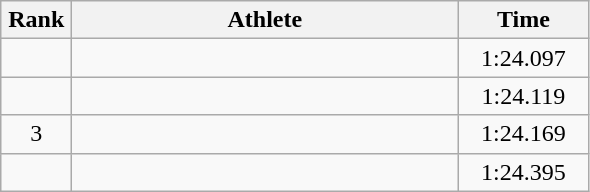<table class=wikitable style="text-align:center">
<tr>
<th width=40>Rank</th>
<th width=250>Athlete</th>
<th width=80>Time</th>
</tr>
<tr>
<td></td>
<td align=left></td>
<td>1:24.097</td>
</tr>
<tr>
<td></td>
<td align=left></td>
<td>1:24.119</td>
</tr>
<tr>
<td>3</td>
<td align=left></td>
<td>1:24.169</td>
</tr>
<tr>
<td></td>
<td align=left></td>
<td>1:24.395</td>
</tr>
</table>
